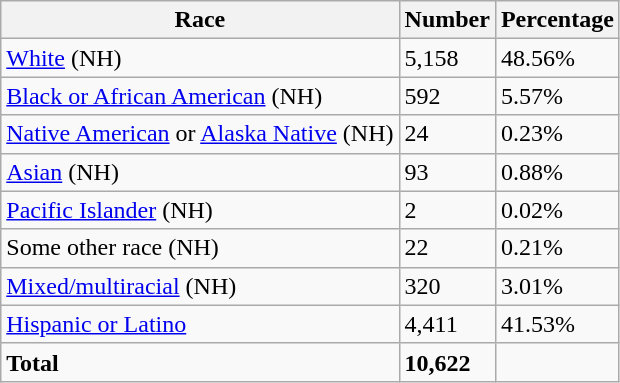<table class="wikitable">
<tr>
<th>Race</th>
<th>Number</th>
<th>Percentage</th>
</tr>
<tr>
<td><a href='#'>White</a> (NH)</td>
<td>5,158</td>
<td>48.56%</td>
</tr>
<tr>
<td><a href='#'>Black or African American</a> (NH)</td>
<td>592</td>
<td>5.57%</td>
</tr>
<tr>
<td><a href='#'>Native American</a> or <a href='#'>Alaska Native</a> (NH)</td>
<td>24</td>
<td>0.23%</td>
</tr>
<tr>
<td><a href='#'>Asian</a> (NH)</td>
<td>93</td>
<td>0.88%</td>
</tr>
<tr>
<td><a href='#'>Pacific Islander</a> (NH)</td>
<td>2</td>
<td>0.02%</td>
</tr>
<tr>
<td>Some other race (NH)</td>
<td>22</td>
<td>0.21%</td>
</tr>
<tr>
<td><a href='#'>Mixed/multiracial</a> (NH)</td>
<td>320</td>
<td>3.01%</td>
</tr>
<tr>
<td><a href='#'>Hispanic or Latino</a></td>
<td>4,411</td>
<td>41.53%</td>
</tr>
<tr>
<td><strong>Total</strong></td>
<td><strong>10,622</strong></td>
<td></td>
</tr>
</table>
